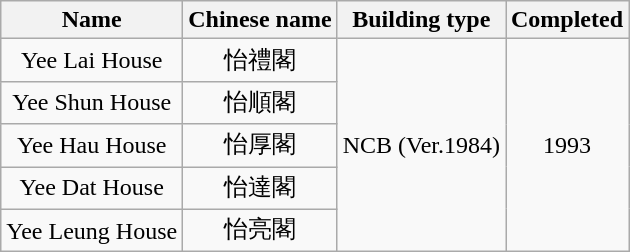<table class="wikitable" style="text-align: center">
<tr>
<th>Name</th>
<th>Chinese name</th>
<th>Building type</th>
<th>Completed</th>
</tr>
<tr>
<td>Yee Lai House</td>
<td>怡禮閣</td>
<td rowspan="5">NCB (Ver.1984)</td>
<td rowspan="5">1993</td>
</tr>
<tr>
<td>Yee Shun House</td>
<td>怡順閣</td>
</tr>
<tr>
<td>Yee Hau House</td>
<td>怡厚閣</td>
</tr>
<tr>
<td>Yee Dat House</td>
<td>怡達閣</td>
</tr>
<tr>
<td>Yee Leung House</td>
<td>怡亮閣</td>
</tr>
</table>
